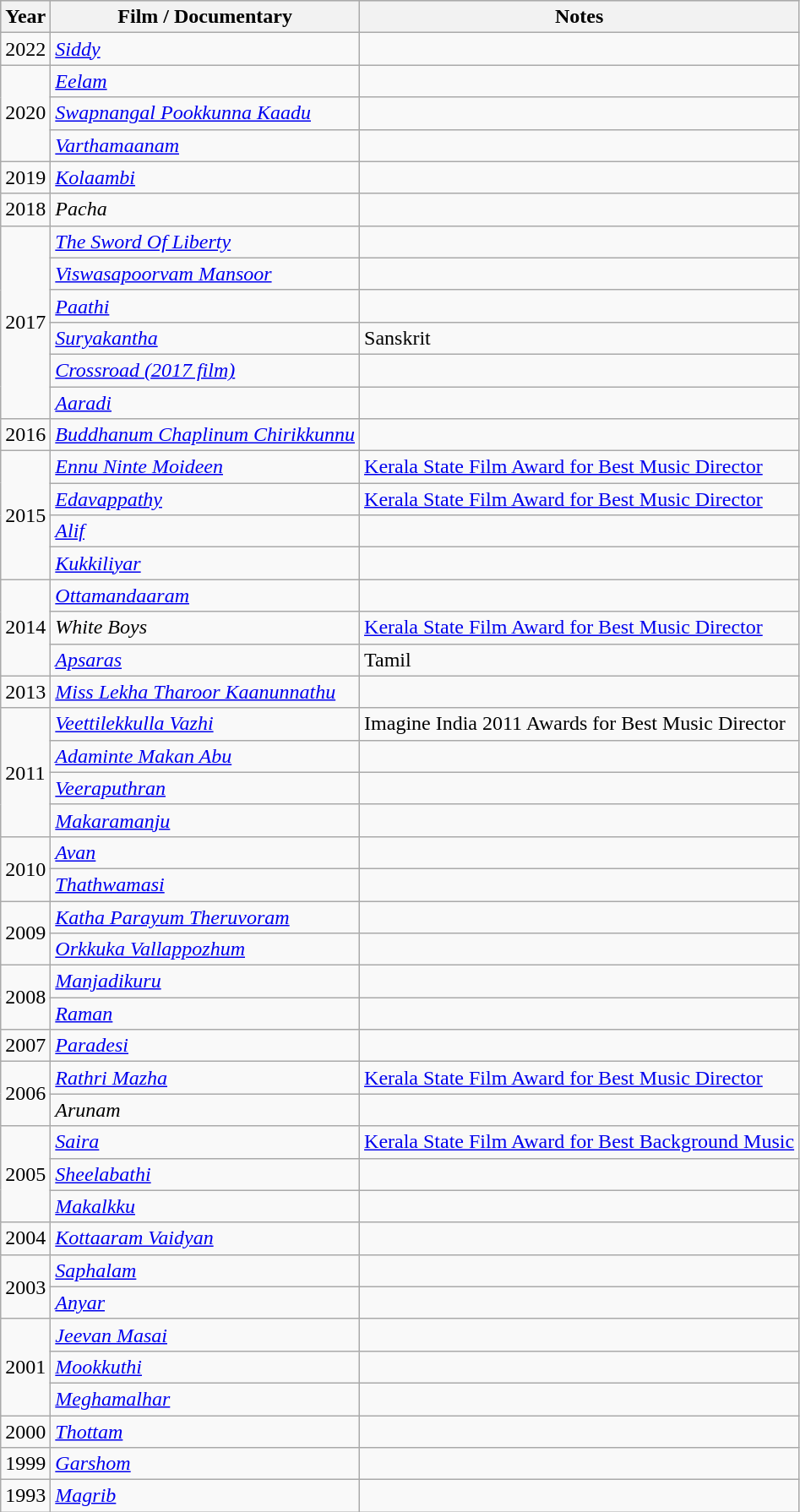<table class="wikitable sortable">
<tr style="background:#ccc; text-align:center;">
<th>Year</th>
<th>Film / Documentary</th>
<th>Notes</th>
</tr>
<tr>
<td rowspan="1">2022</td>
<td><em><a href='#'>Siddy</a></em></td>
<td></td>
</tr>
<tr>
<td rowspan="3">2020</td>
<td><em><a href='#'>Eelam</a></em></td>
<td></td>
</tr>
<tr>
<td><em><a href='#'>Swapnangal Pookkunna Kaadu</a></em></td>
<td></td>
</tr>
<tr>
<td><em><a href='#'>Varthamaanam</a></em></td>
<td></td>
</tr>
<tr>
<td rowspan="1">2019</td>
<td><em><a href='#'>Kolaambi</a></em></td>
<td></td>
</tr>
<tr>
<td rowspan="1">2018</td>
<td><em>Pacha</em></td>
<td></td>
</tr>
<tr>
<td rowspan="6">2017</td>
<td><em><a href='#'>The Sword Of Liberty</a></em></td>
<td></td>
</tr>
<tr>
<td><em><a href='#'>Viswasapoorvam Mansoor</a></em></td>
<td></td>
</tr>
<tr>
<td><em><a href='#'>Paathi</a></em></td>
<td></td>
</tr>
<tr>
<td><em><a href='#'>Suryakantha</a></em></td>
<td>Sanskrit</td>
</tr>
<tr>
<td><em><a href='#'>Crossroad (2017 film)</a></em></td>
<td></td>
</tr>
<tr>
<td><em><a href='#'>Aaradi</a></em></td>
<td></td>
</tr>
<tr>
<td rowspan="1">2016</td>
<td><em><a href='#'>Buddhanum Chaplinum Chirikkunnu</a></em></td>
<td></td>
</tr>
<tr>
<td rowspan="4">2015</td>
<td><em><a href='#'>Ennu Ninte Moideen</a></em></td>
<td><a href='#'>Kerala State Film Award for Best Music Director</a></td>
</tr>
<tr>
<td><em><a href='#'>Edavappathy</a></em></td>
<td><a href='#'>Kerala State Film Award for Best Music Director</a></td>
</tr>
<tr>
<td><em><a href='#'>Alif</a></em></td>
<td></td>
</tr>
<tr>
<td><em><a href='#'>Kukkiliyar</a></em></td>
<td></td>
</tr>
<tr>
<td rowspan="3">2014</td>
<td><em><a href='#'>Ottamandaaram</a></em></td>
<td></td>
</tr>
<tr>
<td><em>White Boys</em></td>
<td><a href='#'>Kerala State Film Award for Best Music Director</a></td>
</tr>
<tr>
<td><em><a href='#'>Apsaras</a></em></td>
<td>Tamil</td>
</tr>
<tr>
<td rowspan="1">2013</td>
<td><em><a href='#'>Miss Lekha Tharoor Kaanunnathu</a></em></td>
<td></td>
</tr>
<tr>
<td rowspan="4">2011</td>
<td><em><a href='#'>Veettilekkulla Vazhi</a></em></td>
<td>Imagine India 2011 Awards for Best Music Director</td>
</tr>
<tr>
<td><em><a href='#'>Adaminte Makan Abu</a></em></td>
<td></td>
</tr>
<tr>
<td><em><a href='#'>Veeraputhran</a></em></td>
<td></td>
</tr>
<tr>
<td><em><a href='#'>Makaramanju</a></em></td>
<td></td>
</tr>
<tr>
<td rowspan="2">2010</td>
<td><em><a href='#'>Avan</a></em></td>
<td></td>
</tr>
<tr>
<td><em><a href='#'>Thathwamasi</a></em></td>
<td></td>
</tr>
<tr>
<td rowspan="2">2009</td>
<td><em><a href='#'>Katha Parayum Theruvoram</a></em></td>
<td></td>
</tr>
<tr>
<td><em><a href='#'>Orkkuka Vallappozhum</a></em></td>
<td></td>
</tr>
<tr>
<td rowspan="2">2008</td>
<td><em><a href='#'>Manjadikuru</a></em></td>
<td></td>
</tr>
<tr>
<td><em><a href='#'>Raman</a></em></td>
<td></td>
</tr>
<tr>
<td rowspan="1">2007</td>
<td><em><a href='#'>Paradesi</a></em></td>
<td></td>
</tr>
<tr>
<td rowspan="2">2006</td>
<td><em><a href='#'>Rathri Mazha</a></em></td>
<td><a href='#'>Kerala State Film Award for Best Music Director</a></td>
</tr>
<tr>
<td><em>Arunam</em></td>
<td></td>
</tr>
<tr>
<td rowspan="3">2005</td>
<td><em><a href='#'>Saira</a></em></td>
<td><a href='#'>Kerala State Film Award for Best Background Music</a></td>
</tr>
<tr>
<td><em><a href='#'>Sheelabathi</a></em></td>
<td></td>
</tr>
<tr>
<td><em><a href='#'>Makalkku</a></em></td>
<td></td>
</tr>
<tr>
<td rowspan="1">2004</td>
<td><em><a href='#'>Kottaaram Vaidyan</a></em></td>
<td></td>
</tr>
<tr>
<td rowspan="2">2003</td>
<td><em><a href='#'>Saphalam</a></em></td>
<td></td>
</tr>
<tr>
<td><em><a href='#'>Anyar</a></em></td>
<td></td>
</tr>
<tr>
<td rowspan="3">2001</td>
<td><em><a href='#'>Jeevan Masai</a></em></td>
<td></td>
</tr>
<tr>
<td><em><a href='#'>Mookkuthi</a></em></td>
<td></td>
</tr>
<tr>
<td><em><a href='#'>Meghamalhar</a></em></td>
<td></td>
</tr>
<tr>
<td rowspan="1">2000</td>
<td><em><a href='#'>Thottam</a></em></td>
<td></td>
</tr>
<tr>
<td rowspan="1">1999</td>
<td><em><a href='#'>Garshom</a></em></td>
<td></td>
</tr>
<tr>
<td rowspan="1">1993</td>
<td><em><a href='#'>Magrib</a></em></td>
</tr>
</table>
